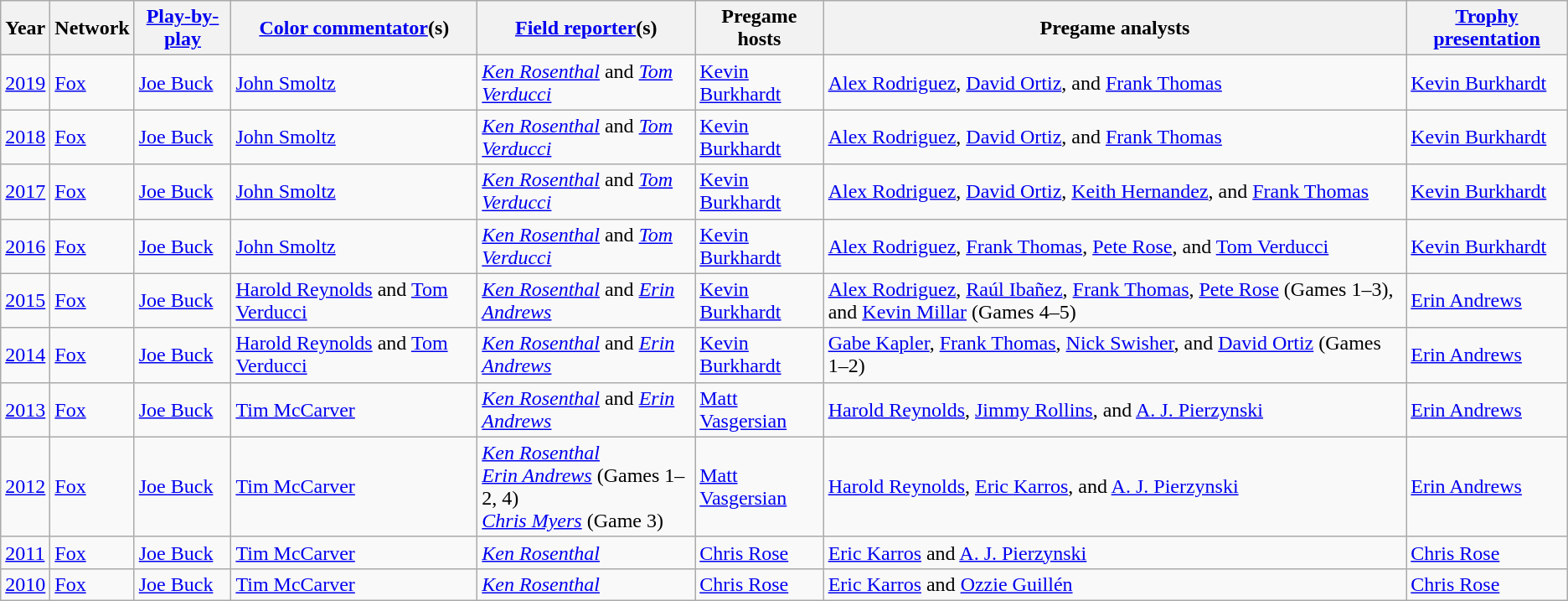<table class="wikitable">
<tr>
<th>Year</th>
<th>Network</th>
<th><a href='#'>Play-by-play</a></th>
<th><a href='#'>Color commentator</a>(s)</th>
<th><a href='#'>Field reporter</a>(s)</th>
<th>Pregame hosts</th>
<th>Pregame analysts</th>
<th><a href='#'>Trophy presentation</a></th>
</tr>
<tr>
<td><a href='#'>2019</a></td>
<td><a href='#'>Fox</a></td>
<td><a href='#'>Joe Buck</a></td>
<td><a href='#'>John Smoltz</a></td>
<td><em><a href='#'>Ken Rosenthal</a></em> and <em><a href='#'>Tom Verducci</a></em></td>
<td><a href='#'>Kevin Burkhardt</a></td>
<td><a href='#'>Alex Rodriguez</a>, <a href='#'>David Ortiz</a>, and <a href='#'>Frank Thomas</a></td>
<td><a href='#'>Kevin Burkhardt</a></td>
</tr>
<tr>
<td><a href='#'>2018</a></td>
<td><a href='#'>Fox</a></td>
<td><a href='#'>Joe Buck</a></td>
<td><a href='#'>John Smoltz</a></td>
<td><em><a href='#'>Ken Rosenthal</a></em> and <em><a href='#'>Tom Verducci</a></em></td>
<td><a href='#'>Kevin Burkhardt</a></td>
<td><a href='#'>Alex Rodriguez</a>, <a href='#'>David Ortiz</a>, and <a href='#'>Frank Thomas</a></td>
<td><a href='#'>Kevin Burkhardt</a></td>
</tr>
<tr>
<td><a href='#'>2017</a></td>
<td><a href='#'>Fox</a></td>
<td><a href='#'>Joe Buck</a></td>
<td><a href='#'>John Smoltz</a></td>
<td><em><a href='#'>Ken Rosenthal</a></em> and <em><a href='#'>Tom Verducci</a></em></td>
<td><a href='#'>Kevin Burkhardt</a></td>
<td><a href='#'>Alex Rodriguez</a>, <a href='#'>David Ortiz</a>, <a href='#'>Keith Hernandez</a>, and <a href='#'>Frank Thomas</a></td>
<td><a href='#'>Kevin Burkhardt</a></td>
</tr>
<tr>
<td><a href='#'>2016</a></td>
<td><a href='#'>Fox</a></td>
<td><a href='#'>Joe Buck</a></td>
<td><a href='#'>John Smoltz</a></td>
<td><em><a href='#'>Ken Rosenthal</a></em> and <em><a href='#'>Tom Verducci</a></em></td>
<td><a href='#'>Kevin Burkhardt</a></td>
<td><a href='#'>Alex Rodriguez</a>, <a href='#'>Frank Thomas</a>, <a href='#'>Pete Rose</a>, and <a href='#'>Tom Verducci</a></td>
<td><a href='#'>Kevin Burkhardt</a></td>
</tr>
<tr>
<td><a href='#'>2015</a></td>
<td><a href='#'>Fox</a></td>
<td><a href='#'>Joe Buck</a></td>
<td><a href='#'>Harold Reynolds</a> and <a href='#'>Tom Verducci</a></td>
<td><em><a href='#'>Ken Rosenthal</a></em> and <em><a href='#'>Erin Andrews</a></em></td>
<td><a href='#'>Kevin Burkhardt</a></td>
<td><a href='#'>Alex Rodriguez</a>, <a href='#'>Raúl Ibañez</a>, <a href='#'>Frank Thomas</a>, <a href='#'>Pete Rose</a> (Games 1–3), and <a href='#'>Kevin Millar</a> (Games 4–5)</td>
<td><a href='#'>Erin Andrews</a></td>
</tr>
<tr>
<td><a href='#'>2014</a></td>
<td><a href='#'>Fox</a></td>
<td><a href='#'>Joe Buck</a></td>
<td><a href='#'>Harold Reynolds</a> and <a href='#'>Tom Verducci</a></td>
<td><em><a href='#'>Ken Rosenthal</a></em> and <em><a href='#'>Erin Andrews</a></em></td>
<td><a href='#'>Kevin Burkhardt</a></td>
<td><a href='#'>Gabe Kapler</a>, <a href='#'>Frank Thomas</a>, <a href='#'>Nick Swisher</a>, and <a href='#'>David Ortiz</a> (Games 1–2)</td>
<td><a href='#'>Erin Andrews</a></td>
</tr>
<tr>
<td><a href='#'>2013</a></td>
<td><a href='#'>Fox</a></td>
<td><a href='#'>Joe Buck</a></td>
<td><a href='#'>Tim McCarver</a></td>
<td><em><a href='#'>Ken Rosenthal</a></em> and <em><a href='#'>Erin Andrews</a></em></td>
<td><a href='#'>Matt Vasgersian</a></td>
<td><a href='#'>Harold Reynolds</a>, <a href='#'>Jimmy Rollins</a>, and <a href='#'>A. J. Pierzynski</a></td>
<td><a href='#'>Erin Andrews</a></td>
</tr>
<tr>
<td><a href='#'>2012</a></td>
<td><a href='#'>Fox</a></td>
<td><a href='#'>Joe Buck</a></td>
<td><a href='#'>Tim McCarver</a></td>
<td><em><a href='#'>Ken Rosenthal</a></em><br><em><a href='#'>Erin Andrews</a></em> (Games 1–2, 4)<br><em><a href='#'>Chris Myers</a></em> (Game 3)</td>
<td><a href='#'>Matt Vasgersian</a></td>
<td><a href='#'>Harold Reynolds</a>, <a href='#'>Eric Karros</a>, and <a href='#'>A. J. Pierzynski</a></td>
<td><a href='#'>Erin Andrews</a></td>
</tr>
<tr>
<td><a href='#'>2011</a></td>
<td><a href='#'>Fox</a></td>
<td><a href='#'>Joe Buck</a></td>
<td><a href='#'>Tim McCarver</a></td>
<td><em><a href='#'>Ken Rosenthal</a></em></td>
<td><a href='#'>Chris Rose</a></td>
<td><a href='#'>Eric Karros</a> and <a href='#'>A. J. Pierzynski</a></td>
<td><a href='#'>Chris Rose</a></td>
</tr>
<tr>
<td><a href='#'>2010</a></td>
<td><a href='#'>Fox</a></td>
<td><a href='#'>Joe Buck</a></td>
<td><a href='#'>Tim McCarver</a></td>
<td><em><a href='#'>Ken Rosenthal</a></em></td>
<td><a href='#'>Chris Rose</a></td>
<td><a href='#'>Eric Karros</a> and <a href='#'>Ozzie Guillén</a></td>
<td><a href='#'>Chris Rose</a></td>
</tr>
</table>
